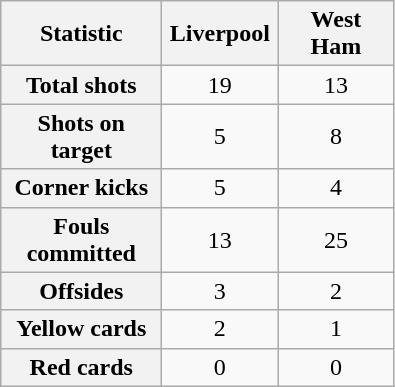<table class="wikitable plainrowheaders" style="text-align:center">
<tr>
<th scope="col" style="width:100px">Statistic</th>
<th scope="col" style="width:70px">Liverpool</th>
<th scope="col" style="width:70px">West Ham</th>
</tr>
<tr>
<th scope=row>Total shots</th>
<td>19</td>
<td>13</td>
</tr>
<tr>
<th scope=row>Shots on target</th>
<td>5</td>
<td>8</td>
</tr>
<tr>
<th scope=row>Corner kicks</th>
<td>5</td>
<td>4</td>
</tr>
<tr>
<th scope=row>Fouls committed</th>
<td>13</td>
<td>25</td>
</tr>
<tr>
<th scope=row>Offsides</th>
<td>3</td>
<td>2</td>
</tr>
<tr>
<th scope=row>Yellow cards</th>
<td>2</td>
<td>1</td>
</tr>
<tr>
<th scope=row>Red cards</th>
<td>0</td>
<td>0</td>
</tr>
</table>
